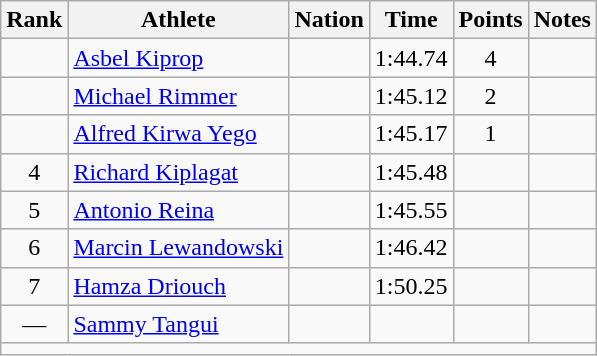<table class="wikitable mw-datatable sortable" style="text-align:center;">
<tr>
<th>Rank</th>
<th>Athlete</th>
<th>Nation</th>
<th>Time</th>
<th>Points</th>
<th>Notes</th>
</tr>
<tr>
<td></td>
<td align=left><a href='#'>Asbel Kiprop</a></td>
<td align=left></td>
<td>1:44.74</td>
<td>4</td>
<td></td>
</tr>
<tr>
<td></td>
<td align=left><a href='#'>Michael Rimmer</a></td>
<td align=left></td>
<td>1:45.12</td>
<td>2</td>
<td></td>
</tr>
<tr>
<td></td>
<td align=left><a href='#'>Alfred Kirwa Yego</a></td>
<td align=left></td>
<td>1:45.17</td>
<td>1</td>
<td></td>
</tr>
<tr>
<td>4</td>
<td align=left><a href='#'>Richard Kiplagat</a></td>
<td align=left></td>
<td>1:45.48</td>
<td></td>
<td></td>
</tr>
<tr>
<td>5</td>
<td align=left><a href='#'>Antonio Reina</a></td>
<td align=left></td>
<td>1:45.55</td>
<td></td>
<td></td>
</tr>
<tr>
<td>6</td>
<td align=left><a href='#'>Marcin Lewandowski</a></td>
<td align=left></td>
<td>1:46.42</td>
<td></td>
<td></td>
</tr>
<tr>
<td>7</td>
<td align=left><a href='#'>Hamza Driouch</a></td>
<td align=left></td>
<td>1:50.25</td>
<td></td>
<td></td>
</tr>
<tr>
<td>—</td>
<td align=left><a href='#'>Sammy Tangui</a></td>
<td align=left></td>
<td></td>
<td></td>
<td></td>
</tr>
<tr class="sortbottom">
<td colspan=6></td>
</tr>
</table>
